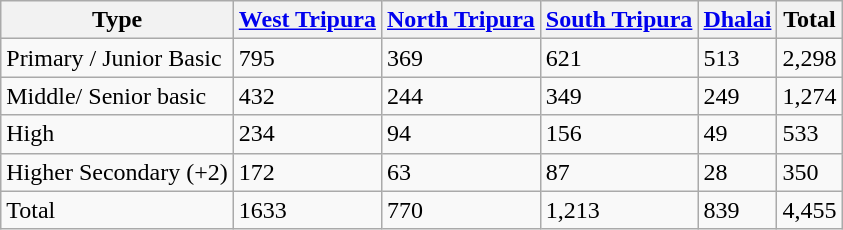<table class="wikitable sortable">
<tr>
<th>Type</th>
<th><a href='#'>West Tripura</a></th>
<th><a href='#'>North Tripura</a></th>
<th><a href='#'>South Tripura</a></th>
<th><a href='#'>Dhalai</a></th>
<th>Total</th>
</tr>
<tr>
<td>Primary / Junior Basic</td>
<td>795</td>
<td>369</td>
<td>621</td>
<td>513</td>
<td>2,298</td>
</tr>
<tr>
<td>Middle/ Senior basic</td>
<td>432</td>
<td>244</td>
<td>349</td>
<td>249</td>
<td>1,274</td>
</tr>
<tr>
<td>High</td>
<td>234</td>
<td>94</td>
<td>156</td>
<td>49</td>
<td>533</td>
</tr>
<tr>
<td>Higher Secondary (+2)</td>
<td>172</td>
<td>63</td>
<td>87</td>
<td>28</td>
<td>350</td>
</tr>
<tr>
<td>Total</td>
<td>1633</td>
<td>770</td>
<td>1,213</td>
<td>839</td>
<td>4,455</td>
</tr>
</table>
